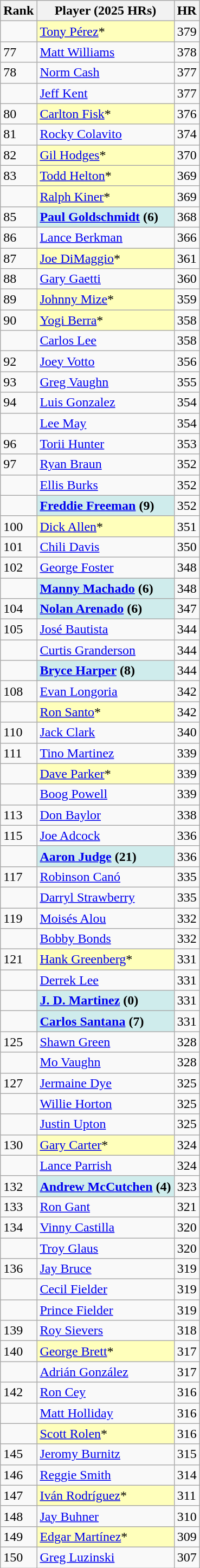<table class="wikitable" style="float:left;">
<tr style="white-space: nowrap;">
<th>Rank</th>
<th>Player (2025 HRs)</th>
<th>HR</th>
</tr>
<tr>
<td></td>
<td style="background:#ffffbb;"><a href='#'>Tony Pérez</a>*</td>
<td>379</td>
</tr>
<tr>
<td>77</td>
<td><a href='#'>Matt Williams</a></td>
<td>378</td>
</tr>
<tr>
<td>78</td>
<td><a href='#'>Norm Cash</a></td>
<td>377</td>
</tr>
<tr>
<td></td>
<td><a href='#'>Jeff Kent</a></td>
<td>377</td>
</tr>
<tr>
<td>80</td>
<td style="background:#ffffbb;"><a href='#'>Carlton Fisk</a>*</td>
<td>376</td>
</tr>
<tr>
<td>81</td>
<td><a href='#'>Rocky Colavito</a></td>
<td>374</td>
</tr>
<tr>
<td>82</td>
<td style="background:#ffffbb;"><a href='#'>Gil Hodges</a>*</td>
<td>370</td>
</tr>
<tr>
<td>83</td>
<td style="background:#ffffbb;"><a href='#'>Todd Helton</a>*</td>
<td>369</td>
</tr>
<tr>
<td></td>
<td style="background:#ffffbb;"><a href='#'>Ralph Kiner</a>*</td>
<td>369</td>
</tr>
<tr>
<td>85</td>
<td style="background:#cfecec;"><strong><a href='#'>Paul Goldschmidt</a> (6)</strong></td>
<td>368</td>
</tr>
<tr>
<td>86</td>
<td><a href='#'>Lance Berkman</a></td>
<td>366</td>
</tr>
<tr>
<td>87</td>
<td style="background:#ffffbb;"><a href='#'>Joe DiMaggio</a>*</td>
<td>361</td>
</tr>
<tr>
<td>88</td>
<td><a href='#'>Gary Gaetti</a></td>
<td>360</td>
</tr>
<tr>
<td>89</td>
<td style="background:#ffffbb;"><a href='#'>Johnny Mize</a>*</td>
<td>359</td>
</tr>
<tr>
<td>90</td>
<td style="background:#ffffbb;"><a href='#'>Yogi Berra</a>*</td>
<td>358</td>
</tr>
<tr>
<td></td>
<td><a href='#'>Carlos Lee</a></td>
<td>358</td>
</tr>
<tr>
<td>92</td>
<td><a href='#'>Joey Votto</a></td>
<td>356</td>
</tr>
<tr>
<td>93</td>
<td><a href='#'>Greg Vaughn</a></td>
<td>355</td>
</tr>
<tr>
<td>94</td>
<td><a href='#'>Luis Gonzalez</a></td>
<td>354</td>
</tr>
<tr>
<td></td>
<td><a href='#'>Lee May</a></td>
<td>354</td>
</tr>
<tr>
<td>96</td>
<td><a href='#'>Torii Hunter</a></td>
<td>353</td>
</tr>
<tr>
<td>97</td>
<td><a href='#'>Ryan Braun</a></td>
<td>352</td>
</tr>
<tr>
<td></td>
<td><a href='#'>Ellis Burks</a></td>
<td>352</td>
</tr>
<tr>
<td></td>
<td style="background:#cfecec;"><strong><a href='#'>Freddie Freeman</a> (9)</strong></td>
<td>352</td>
</tr>
<tr>
<td>100</td>
<td style="background:#ffffbb;"><a href='#'>Dick Allen</a>*</td>
<td>351</td>
</tr>
<tr>
<td>101</td>
<td><a href='#'>Chili Davis</a></td>
<td>350</td>
</tr>
<tr>
<td>102</td>
<td><a href='#'>George Foster</a></td>
<td>348</td>
</tr>
<tr>
<td></td>
<td style="background:#cfecec;"><strong><a href='#'>Manny Machado</a> (6)</strong></td>
<td>348</td>
</tr>
<tr>
<td>104</td>
<td style="background:#cfecec;"><strong><a href='#'>Nolan Arenado</a> (6)</strong></td>
<td>347</td>
</tr>
<tr>
<td>105</td>
<td><a href='#'>José Bautista</a></td>
<td>344</td>
</tr>
<tr>
<td></td>
<td><a href='#'>Curtis Granderson</a></td>
<td>344</td>
</tr>
<tr>
<td></td>
<td style="background:#cfecec;"><strong><a href='#'>Bryce Harper</a> (8)</strong></td>
<td>344</td>
</tr>
<tr>
<td>108</td>
<td><a href='#'>Evan Longoria</a></td>
<td>342</td>
</tr>
<tr>
<td></td>
<td style="background:#ffffbb;"><a href='#'>Ron Santo</a>*</td>
<td>342</td>
</tr>
<tr>
<td>110</td>
<td><a href='#'>Jack Clark</a></td>
<td>340</td>
</tr>
<tr>
<td>111</td>
<td><a href='#'>Tino Martinez</a></td>
<td>339</td>
</tr>
<tr>
<td></td>
<td style="background:#ffffbb;"><a href='#'>Dave Parker</a>*</td>
<td>339</td>
</tr>
<tr>
<td></td>
<td><a href='#'>Boog Powell</a></td>
<td>339</td>
</tr>
<tr>
<td>113</td>
<td><a href='#'>Don Baylor</a></td>
<td>338</td>
</tr>
<tr>
<td>115</td>
<td><a href='#'>Joe Adcock</a></td>
<td>336</td>
</tr>
<tr>
<td></td>
<td style="background:#cfecec;"><strong><a href='#'>Aaron Judge</a> (21)</strong></td>
<td>336</td>
</tr>
<tr>
<td>117</td>
<td><a href='#'>Robinson Canó</a></td>
<td>335</td>
</tr>
<tr>
<td></td>
<td><a href='#'>Darryl Strawberry</a></td>
<td>335</td>
</tr>
<tr>
<td>119</td>
<td><a href='#'>Moisés Alou</a></td>
<td>332</td>
</tr>
<tr>
<td></td>
<td><a href='#'>Bobby Bonds</a></td>
<td>332</td>
</tr>
<tr>
<td>121</td>
<td style="background:#ffffbb;"><a href='#'>Hank Greenberg</a>*</td>
<td>331</td>
</tr>
<tr>
<td></td>
<td><a href='#'>Derrek Lee</a></td>
<td>331</td>
</tr>
<tr>
<td></td>
<td style="background:#cfecec;"><strong><a href='#'>J. D. Martinez</a> (0)</strong></td>
<td>331</td>
</tr>
<tr>
<td></td>
<td style="background:#cfecec;"><strong><a href='#'>Carlos Santana</a> (7)</strong></td>
<td>331</td>
</tr>
<tr>
<td>125</td>
<td><a href='#'>Shawn Green</a></td>
<td>328</td>
</tr>
<tr>
<td></td>
<td><a href='#'>Mo Vaughn</a></td>
<td>328</td>
</tr>
<tr>
<td>127</td>
<td><a href='#'>Jermaine Dye</a></td>
<td>325</td>
</tr>
<tr>
<td></td>
<td><a href='#'>Willie Horton</a></td>
<td>325</td>
</tr>
<tr>
<td></td>
<td><a href='#'>Justin Upton</a></td>
<td>325</td>
</tr>
<tr>
<td>130</td>
<td style="background:#ffffbb;"><a href='#'>Gary Carter</a>*</td>
<td>324</td>
</tr>
<tr>
<td></td>
<td><a href='#'>Lance Parrish</a></td>
<td>324</td>
</tr>
<tr>
<td>132</td>
<td style="background:#cfecec;"><strong><a href='#'>Andrew McCutchen</a> (4)</strong></td>
<td>323</td>
</tr>
<tr>
<td>133</td>
<td><a href='#'>Ron Gant</a></td>
<td>321</td>
</tr>
<tr>
<td>134</td>
<td><a href='#'>Vinny Castilla</a></td>
<td>320</td>
</tr>
<tr>
<td></td>
<td><a href='#'>Troy Glaus</a></td>
<td>320</td>
</tr>
<tr>
<td>136</td>
<td><a href='#'>Jay Bruce</a></td>
<td>319</td>
</tr>
<tr>
<td></td>
<td><a href='#'>Cecil Fielder</a></td>
<td>319</td>
</tr>
<tr>
<td></td>
<td><a href='#'>Prince Fielder</a></td>
<td>319</td>
</tr>
<tr>
<td>139</td>
<td><a href='#'>Roy Sievers</a></td>
<td>318</td>
</tr>
<tr>
<td>140</td>
<td style="background:#ffffbb;"><a href='#'>George Brett</a>*</td>
<td>317</td>
</tr>
<tr>
<td></td>
<td><a href='#'>Adrián González</a></td>
<td>317</td>
</tr>
<tr>
<td>142</td>
<td><a href='#'>Ron Cey</a></td>
<td>316</td>
</tr>
<tr>
<td></td>
<td><a href='#'>Matt Holliday</a></td>
<td>316</td>
</tr>
<tr>
<td></td>
<td style="background:#ffffbb;"><a href='#'>Scott Rolen</a>*</td>
<td>316</td>
</tr>
<tr>
<td>145</td>
<td><a href='#'>Jeromy Burnitz</a></td>
<td>315</td>
</tr>
<tr>
<td>146</td>
<td><a href='#'>Reggie Smith</a></td>
<td>314</td>
</tr>
<tr>
<td>147</td>
<td style="background:#ffffbb;"><a href='#'>Iván Rodríguez</a>*</td>
<td>311</td>
</tr>
<tr>
<td>148</td>
<td><a href='#'>Jay Buhner</a></td>
<td>310</td>
</tr>
<tr>
<td>149</td>
<td style="background:#ffffbb;"><a href='#'>Edgar Martínez</a>*</td>
<td>309</td>
</tr>
<tr>
<td>150</td>
<td><a href='#'>Greg Luzinski</a></td>
<td>307</td>
</tr>
</table>
